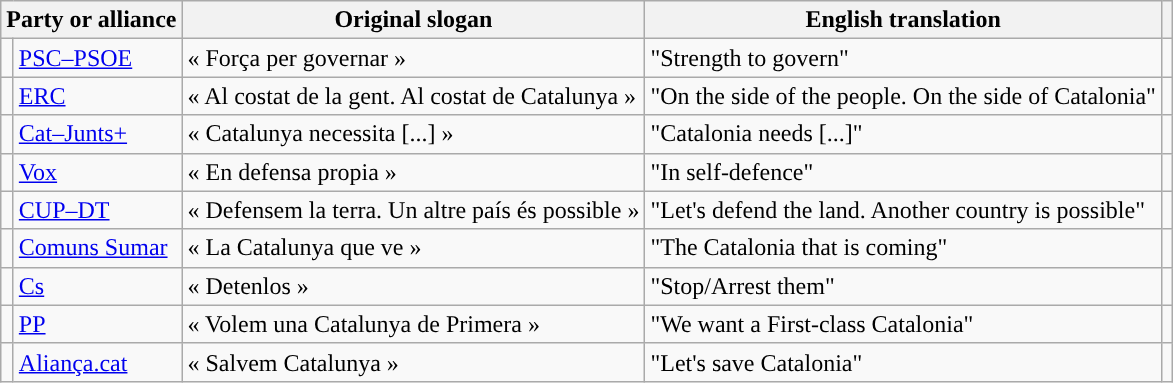<table class="wikitable" style="text-align:left;">
<tr>
<th style="text-align:left;" colspan="2">Party or alliance</th>
<th>Original slogan</th>
<th>English translation</th>
<th></th>
</tr>
<tr>
<td width="1" style="color:inherit;background:"></td>
<td><a href='#'>PSC–PSOE</a></td>
<td>« Força per governar »</td>
<td>"Strength to govern"</td>
<td></td>
</tr>
<tr>
<td style="color:inherit;background:"></td>
<td><a href='#'>ERC</a></td>
<td>« Al costat de la gent. Al costat de Catalunya »</td>
<td>"On the side of the people. On the side of Catalonia"</td>
<td></td>
</tr>
<tr>
<td style="color:inherit;background:"></td>
<td align="left"><a href='#'>Cat–Junts+</a></td>
<td>« Catalunya necessita [...] »</td>
<td>"Catalonia needs [...]"</td>
<td></td>
</tr>
<tr>
<td style="color:inherit;background:"></td>
<td><a href='#'>Vox</a></td>
<td>« En defensa propia »</td>
<td>"In self-defence"</td>
<td></td>
</tr>
<tr>
<td style="color:inherit;background:"></td>
<td><a href='#'>CUP–DT</a></td>
<td>« Defensem la terra. Un altre país és possible »</td>
<td>"Let's defend the land. Another country is possible"</td>
<td></td>
</tr>
<tr>
<td style="color:inherit;background:"></td>
<td><a href='#'>Comuns Sumar</a></td>
<td>« La Catalunya que ve »</td>
<td>"The Catalonia that is coming"</td>
<td></td>
</tr>
<tr>
<td style="color:inherit;background:"></td>
<td align="left"><a href='#'>Cs</a></td>
<td>« Detenlos »</td>
<td>"Stop/Arrest them"</td>
<td></td>
</tr>
<tr>
<td style="color:inherit;background:"></td>
<td align="left"><a href='#'>PP</a></td>
<td>« Volem una Catalunya de Primera »</td>
<td>"We want a First-class Catalonia"</td>
<td></td>
</tr>
<tr>
<td style="color:inherit;background:"></td>
<td align="left"><a href='#'>Aliança.cat</a></td>
<td>« Salvem Catalunya »</td>
<td>"Let's save Catalonia"</td>
<td></td>
</tr>
</table>
